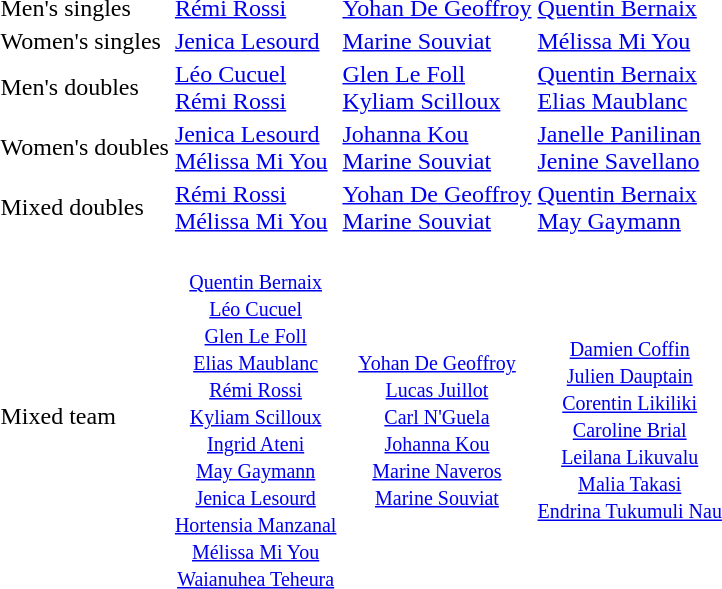<table>
<tr>
<td>Men's singles<br></td>
<td> <a href='#'>Rémi Rossi</a></td>
<td> <a href='#'>Yohan De Geoffroy</a></td>
<td> <a href='#'>Quentin Bernaix</a></td>
</tr>
<tr>
<td>Women's singles<br></td>
<td> <a href='#'>Jenica Lesourd</a></td>
<td> <a href='#'>Marine Souviat</a></td>
<td> <a href='#'>Mélissa Mi You</a></td>
</tr>
<tr>
<td>Men's doubles<br></td>
<td> <a href='#'>Léo Cucuel</a><br> <a href='#'>Rémi Rossi</a></td>
<td> <a href='#'>Glen Le Foll</a><br> <a href='#'>Kyliam Scilloux</a></td>
<td> <a href='#'>Quentin Bernaix</a><br> <a href='#'>Elias Maublanc</a></td>
</tr>
<tr>
<td>Women's doubles<br></td>
<td> <a href='#'>Jenica Lesourd</a><br> <a href='#'>Mélissa Mi You</a></td>
<td> <a href='#'>Johanna Kou</a><br> <a href='#'>Marine Souviat</a></td>
<td> <a href='#'>Janelle Panilinan</a><br> <a href='#'>Jenine Savellano</a></td>
</tr>
<tr>
<td>Mixed doubles<br></td>
<td> <a href='#'>Rémi Rossi</a><br> <a href='#'>Mélissa Mi You</a></td>
<td> <a href='#'>Yohan De Geoffroy</a><br> <a href='#'>Marine Souviat</a></td>
<td> <a href='#'>Quentin Bernaix</a><br> <a href='#'>May Gaymann</a></td>
</tr>
<tr>
<td>Mixed team<br></td>
<td align="center"> <br><small><a href='#'>Quentin Bernaix</a><br><a href='#'>Léo Cucuel</a><br><a href='#'>Glen Le Foll</a><br><a href='#'>Elias Maublanc</a><br><a href='#'>Rémi Rossi</a><br><a href='#'>Kyliam Scilloux</a><br><a href='#'>Ingrid Ateni</a><br><a href='#'>May Gaymann</a><br><a href='#'>Jenica Lesourd</a><br><a href='#'>Hortensia Manzanal</a><br><a href='#'>Mélissa Mi You</a><br><a href='#'>Waianuhea Teheura</a></small></td>
<td align="center"> <br><small><a href='#'>Yohan De Geoffroy</a><br><a href='#'>Lucas Juillot</a><br><a href='#'>Carl N'Guela</a><br><a href='#'>Johanna Kou</a><br><a href='#'>Marine Naveros</a><br><a href='#'>Marine Souviat</a></small></td>
<td align="center"> <br><small><a href='#'>Damien Coffin</a><br><a href='#'>Julien Dauptain</a><br><a href='#'>Corentin Likiliki</a><br><a href='#'>Caroline Brial</a><br><a href='#'>Leilana Likuvalu</a><br><a href='#'>Malia Takasi</a><br><a href='#'>Endrina Tukumuli Nau</a></small></td>
</tr>
</table>
